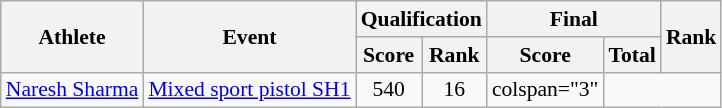<table class="wikitable" style="font-size:90%">
<tr>
<th rowspan="2">Athlete</th>
<th rowspan="2">Event</th>
<th colspan="2">Qualification</th>
<th colspan="2">Final</th>
<th rowspan="2">Rank</th>
</tr>
<tr>
<th>Score</th>
<th>Rank</th>
<th>Score</th>
<th>Total</th>
</tr>
<tr>
<td><a href='#'>Naresh Sharma</a></td>
<td><a href='#'>Mixed sport pistol SH1</a></td>
<td align="center">540</td>
<td align="center">16</td>
<td>colspan="3" </td>
</tr>
</table>
